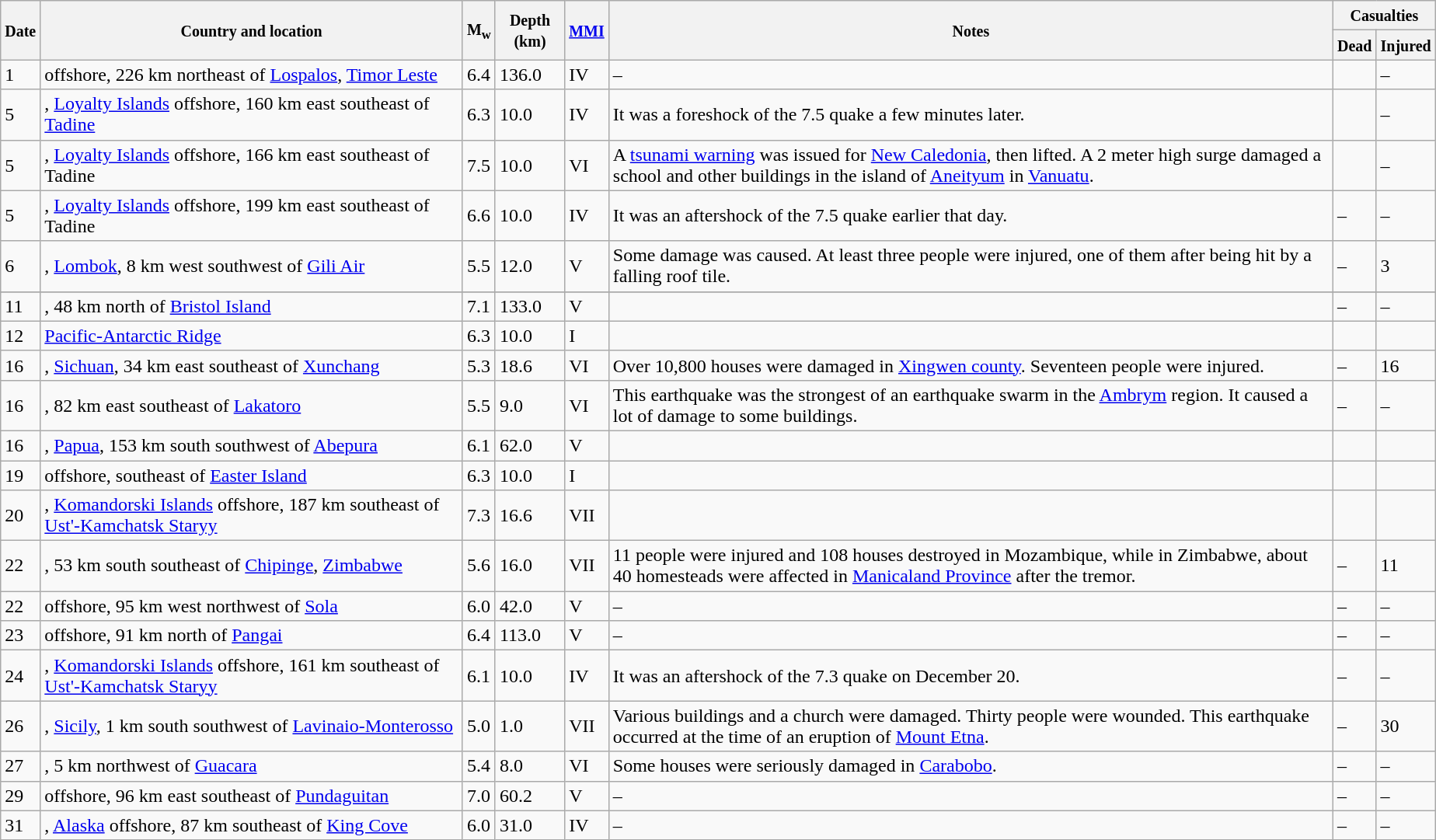<table class="wikitable sortable sort-under" style="border:1px black; margin-left:1em;">
<tr>
<th rowspan="2"><small>Date</small></th>
<th rowspan="2" style="width: 355px"><small>Country and location</small></th>
<th rowspan="2"><small>M<sub>w</sub></small></th>
<th rowspan="2"><small>Depth (km)</small></th>
<th rowspan="2"><small><a href='#'>MMI</a></small></th>
<th rowspan="2" class="unsortable"><small>Notes</small></th>
<th colspan="2"><small>Casualties</small></th>
</tr>
<tr>
<th><small>Dead</small></th>
<th><small>Injured</small></th>
</tr>
<tr>
<td>1</td>
<td> offshore, 226 km northeast of <a href='#'>Lospalos</a>, <a href='#'>Timor Leste</a></td>
<td>6.4</td>
<td>136.0</td>
<td>IV</td>
<td>–</td>
<td></td>
<td>–</td>
</tr>
<tr>
<td>5</td>
<td>, <a href='#'>Loyalty Islands</a> offshore, 160 km east southeast of <a href='#'>Tadine</a></td>
<td>6.3</td>
<td>10.0</td>
<td>IV</td>
<td>It was a foreshock of the 7.5 quake a few minutes later.</td>
<td></td>
<td>–</td>
</tr>
<tr>
<td>5</td>
<td>, <a href='#'>Loyalty Islands</a> offshore, 166 km east southeast of Tadine</td>
<td>7.5</td>
<td>10.0</td>
<td>VI</td>
<td>A <a href='#'>tsunami warning</a> was issued for <a href='#'>New Caledonia</a>, then lifted. A 2 meter high surge damaged a school and other buildings in the island of <a href='#'>Aneityum</a> in <a href='#'>Vanuatu</a>.</td>
<td></td>
<td>–</td>
</tr>
<tr>
<td>5</td>
<td>, <a href='#'>Loyalty Islands</a> offshore, 199 km east southeast of Tadine</td>
<td>6.6</td>
<td>10.0</td>
<td>IV</td>
<td>It was an aftershock of the 7.5 quake earlier that day.</td>
<td>–</td>
<td>–</td>
</tr>
<tr>
<td>6</td>
<td>, <a href='#'>Lombok</a>, 8 km west southwest of <a href='#'>Gili Air</a></td>
<td>5.5</td>
<td>12.0</td>
<td>V</td>
<td>Some damage was caused. At least three people were injured, one of them after being hit by a falling roof tile.</td>
<td>–</td>
<td>3</td>
</tr>
<tr>
</tr>
<tr>
<td>11</td>
<td>, 48 km north of <a href='#'>Bristol Island</a></td>
<td>7.1</td>
<td>133.0</td>
<td>V</td>
<td></td>
<td>–</td>
<td>–</td>
</tr>
<tr>
<td>12</td>
<td><a href='#'>Pacific-Antarctic Ridge</a></td>
<td>6.3</td>
<td>10.0</td>
<td>I</td>
<td></td>
<td></td>
<td></td>
</tr>
<tr>
<td>16</td>
<td>, <a href='#'>Sichuan</a>, 34 km east southeast of <a href='#'>Xunchang</a></td>
<td>5.3</td>
<td>18.6</td>
<td>VI</td>
<td>Over 10,800 houses were damaged in <a href='#'>Xingwen county</a>. Seventeen people were injured.</td>
<td>–</td>
<td>16</td>
</tr>
<tr>
<td>16</td>
<td>, 82 km east southeast of <a href='#'>Lakatoro</a></td>
<td>5.5</td>
<td>9.0</td>
<td>VI</td>
<td>This earthquake was the strongest of an earthquake swarm in the <a href='#'>Ambrym</a> region. It caused a lot of damage to some buildings.</td>
<td>–</td>
<td>–</td>
</tr>
<tr>
<td>16</td>
<td>, <a href='#'>Papua</a>, 153 km south southwest of <a href='#'>Abepura</a></td>
<td>6.1</td>
<td>62.0</td>
<td>V</td>
<td></td>
<td></td>
<td></td>
</tr>
<tr>
<td>19</td>
<td> offshore, southeast of <a href='#'>Easter Island</a></td>
<td>6.3</td>
<td>10.0</td>
<td>I</td>
<td></td>
<td></td>
<td></td>
</tr>
<tr>
<td>20</td>
<td>, <a href='#'>Komandorski Islands</a> offshore, 187 km southeast of <a href='#'>Ust'-Kamchatsk Staryy</a></td>
<td>7.3</td>
<td>16.6</td>
<td>VII</td>
<td></td>
<td></td>
<td></td>
</tr>
<tr>
<td>22</td>
<td>, 53 km south southeast of <a href='#'>Chipinge</a>, <a href='#'>Zimbabwe</a></td>
<td>5.6</td>
<td>16.0</td>
<td>VII</td>
<td>11 people were injured and 108 houses destroyed in Mozambique, while in Zimbabwe, about 40 homesteads were affected in <a href='#'>Manicaland Province</a> after the tremor.</td>
<td>–</td>
<td>11</td>
</tr>
<tr>
<td>22</td>
<td> offshore, 95 km west northwest of <a href='#'>Sola</a></td>
<td>6.0</td>
<td>42.0</td>
<td>V</td>
<td>–</td>
<td>–</td>
<td>–</td>
</tr>
<tr>
<td>23</td>
<td> offshore, 91 km north of <a href='#'>Pangai</a></td>
<td>6.4</td>
<td>113.0</td>
<td>V</td>
<td>–</td>
<td>–</td>
<td>–</td>
</tr>
<tr>
<td>24</td>
<td>, <a href='#'>Komandorski Islands</a> offshore, 161 km southeast of <a href='#'>Ust'-Kamchatsk Staryy</a></td>
<td>6.1</td>
<td>10.0</td>
<td>IV</td>
<td>It was an aftershock of the 7.3 quake on December 20.</td>
<td>–</td>
<td>–</td>
</tr>
<tr>
<td>26</td>
<td>, <a href='#'>Sicily</a>, 1 km south southwest of <a href='#'>Lavinaio-Monterosso</a></td>
<td>5.0</td>
<td>1.0</td>
<td>VII</td>
<td>Various buildings and a church were damaged. Thirty people were wounded. This earthquake occurred at the time of an eruption of <a href='#'>Mount Etna</a>.</td>
<td>–</td>
<td>30</td>
</tr>
<tr>
<td>27</td>
<td>, 5 km northwest of <a href='#'>Guacara</a></td>
<td>5.4</td>
<td>8.0</td>
<td>VI</td>
<td>Some houses were seriously damaged in <a href='#'>Carabobo</a>.</td>
<td>–</td>
<td>–</td>
</tr>
<tr>
<td>29</td>
<td> offshore, 96 km east southeast of <a href='#'>Pundaguitan</a></td>
<td>7.0</td>
<td>60.2</td>
<td>V</td>
<td>–</td>
<td>–</td>
<td>–</td>
</tr>
<tr>
<td>31</td>
<td>, <a href='#'>Alaska</a> offshore, 87 km southeast of <a href='#'>King Cove</a></td>
<td>6.0</td>
<td>31.0</td>
<td>IV</td>
<td>–</td>
<td>–</td>
<td>–</td>
</tr>
<tr>
</tr>
</table>
